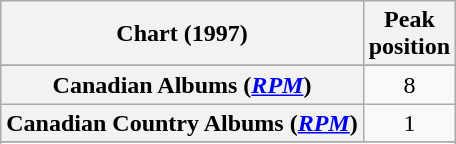<table class="wikitable sortable plainrowheaders" style="text-align:center">
<tr>
<th scope="col">Chart (1997)</th>
<th scope="col">Peak<br>position</th>
</tr>
<tr>
</tr>
<tr>
<th scope="row">Canadian Albums (<em><a href='#'>RPM</a></em>)</th>
<td>8</td>
</tr>
<tr>
<th scope="row">Canadian Country Albums (<em><a href='#'>RPM</a></em>)</th>
<td>1</td>
</tr>
<tr>
</tr>
<tr>
</tr>
</table>
